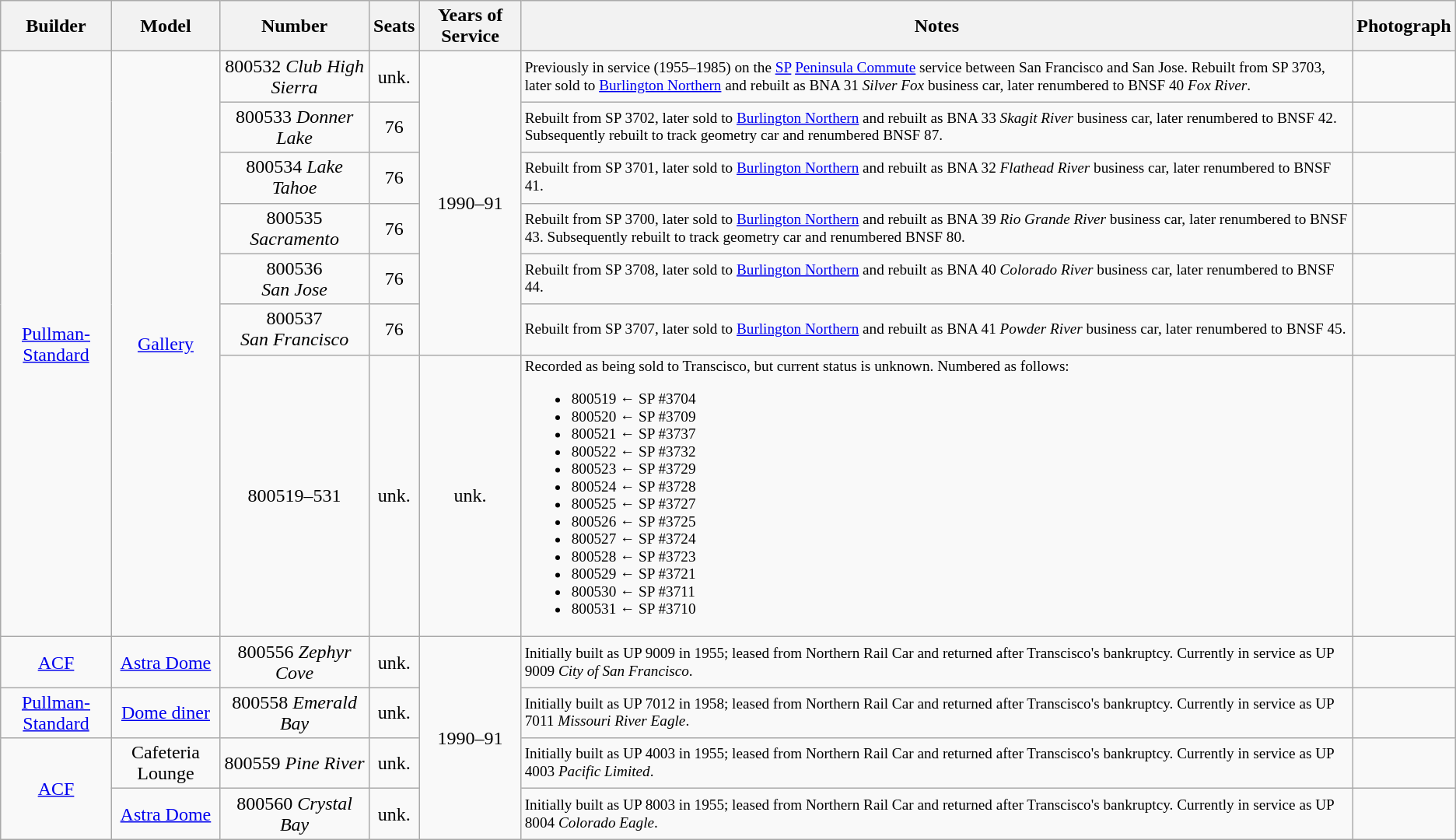<table class="wikitable sortable" style="text-align:center">
<tr>
<th>Builder</th>
<th>Model</th>
<th>Number</th>
<th>Seats</th>
<th>Years of Service</th>
<th>Notes</th>
<th>Photograph</th>
</tr>
<tr>
<td rowspan=7><a href='#'>Pullman-Standard</a></td>
<td rowspan=7><a href='#'>Gallery</a></td>
<td>800532 <em>Club High Sierra</em></td>
<td>unk.</td>
<td rowspan=6>1990–91</td>
<td style="text-align:left;font-size: 80%;">Previously in service (1955–1985) on the <a href='#'>SP</a> <a href='#'>Peninsula Commute</a> service between San Francisco and San Jose. Rebuilt from SP 3703, later sold to <a href='#'>Burlington Northern</a> and rebuilt as BNA 31 <em>Silver Fox</em> business car, later renumbered to BNSF 40 <em>Fox River</em>.</td>
<td></td>
</tr>
<tr>
<td>800533 <em>Donner Lake</em></td>
<td>76</td>
<td style="text-align:left;font-size: 80%;">Rebuilt from SP 3702, later sold to <a href='#'>Burlington Northern</a> and rebuilt as BNA 33 <em>Skagit River</em> business car, later renumbered to BNSF 42. Subsequently rebuilt to track geometry car and renumbered BNSF 87.</td>
<td></td>
</tr>
<tr>
<td>800534 <em>Lake Tahoe</em></td>
<td>76</td>
<td style="text-align:left;font-size: 80%;">Rebuilt from SP 3701, later sold to <a href='#'>Burlington Northern</a> and rebuilt as BNA 32 <em>Flathead River</em> business car, later renumbered to BNSF 41.</td>
<td></td>
</tr>
<tr>
<td>800535 <em>Sacramento</em></td>
<td>76</td>
<td style="text-align:left;font-size: 80%;">Rebuilt from SP 3700, later sold to <a href='#'>Burlington Northern</a> and rebuilt as BNA 39 <em>Rio Grande River</em> business car, later renumbered to BNSF 43. Subsequently rebuilt to track geometry car and renumbered BNSF 80.</td>
<td></td>
</tr>
<tr>
<td>800536<br><em>San Jose</em></td>
<td>76</td>
<td style="text-align:left;font-size: 80%;">Rebuilt from SP 3708, later sold to <a href='#'>Burlington Northern</a> and rebuilt as BNA 40 <em>Colorado River</em> business car, later renumbered to BNSF 44.</td>
<td></td>
</tr>
<tr>
<td>800537<br><em>San Francisco</em></td>
<td>76</td>
<td style="text-align:left;font-size: 80%;">Rebuilt from SP 3707, later sold to <a href='#'>Burlington Northern</a> and rebuilt as BNA 41 <em>Powder River</em> business car, later renumbered to BNSF 45.</td>
<td></td>
</tr>
<tr>
<td>800519–531</td>
<td>unk.</td>
<td>unk.</td>
<td style="text-align:left;font-size: 80%;">Recorded as being sold to Transcisco, but current status is unknown. Numbered as follows:<br><ul><li>800519 ← SP #3704</li><li>800520 ← SP #3709</li><li>800521 ← SP #3737</li><li>800522 ← SP #3732</li><li>800523 ← SP #3729</li><li>800524 ← SP #3728</li><li>800525 ← SP #3727</li><li>800526 ← SP #3725</li><li>800527 ← SP #3724</li><li>800528 ← SP #3723</li><li>800529 ← SP #3721</li><li>800530 ← SP #3711</li><li>800531 ← SP #3710</li></ul></td>
<td></td>
</tr>
<tr>
<td><a href='#'>ACF</a></td>
<td><a href='#'>Astra Dome</a></td>
<td>800556 <em>Zephyr Cove</em></td>
<td>unk.</td>
<td rowspan=4>1990–91</td>
<td style="text-align:left;font-size: 80%;">Initially built as UP 9009 in 1955; leased from Northern Rail Car and returned after Transcisco's bankruptcy. Currently in service as UP 9009 <em>City of San Francisco</em>.</td>
<td></td>
</tr>
<tr>
<td><a href='#'>Pullman-Standard</a></td>
<td><a href='#'>Dome diner</a></td>
<td>800558 <em>Emerald Bay</em></td>
<td>unk.</td>
<td style="text-align:left;font-size: 80%;">Initially built as UP 7012 in 1958; leased from Northern Rail Car and returned after Transcisco's bankruptcy. Currently in service as UP 7011 <em>Missouri River Eagle</em>.</td>
<td></td>
</tr>
<tr>
<td rowspan=2><a href='#'>ACF</a></td>
<td>Cafeteria Lounge</td>
<td>800559 <em>Pine River</em></td>
<td>unk.</td>
<td style="text-align:left;font-size: 80%;">Initially built as UP 4003 in 1955; leased from Northern Rail Car and returned after Transcisco's bankruptcy. Currently in service as UP 4003 <em>Pacific Limited</em>.</td>
<td></td>
</tr>
<tr>
<td><a href='#'>Astra Dome</a></td>
<td>800560 <em>Crystal Bay</em></td>
<td>unk.</td>
<td style="text-align:left;font-size: 80%;">Initially built as UP 8003 in 1955; leased from Northern Rail Car and returned after Transcisco's bankruptcy. Currently in service as UP 8004 <em>Colorado Eagle</em>.</td>
<td></td>
</tr>
</table>
